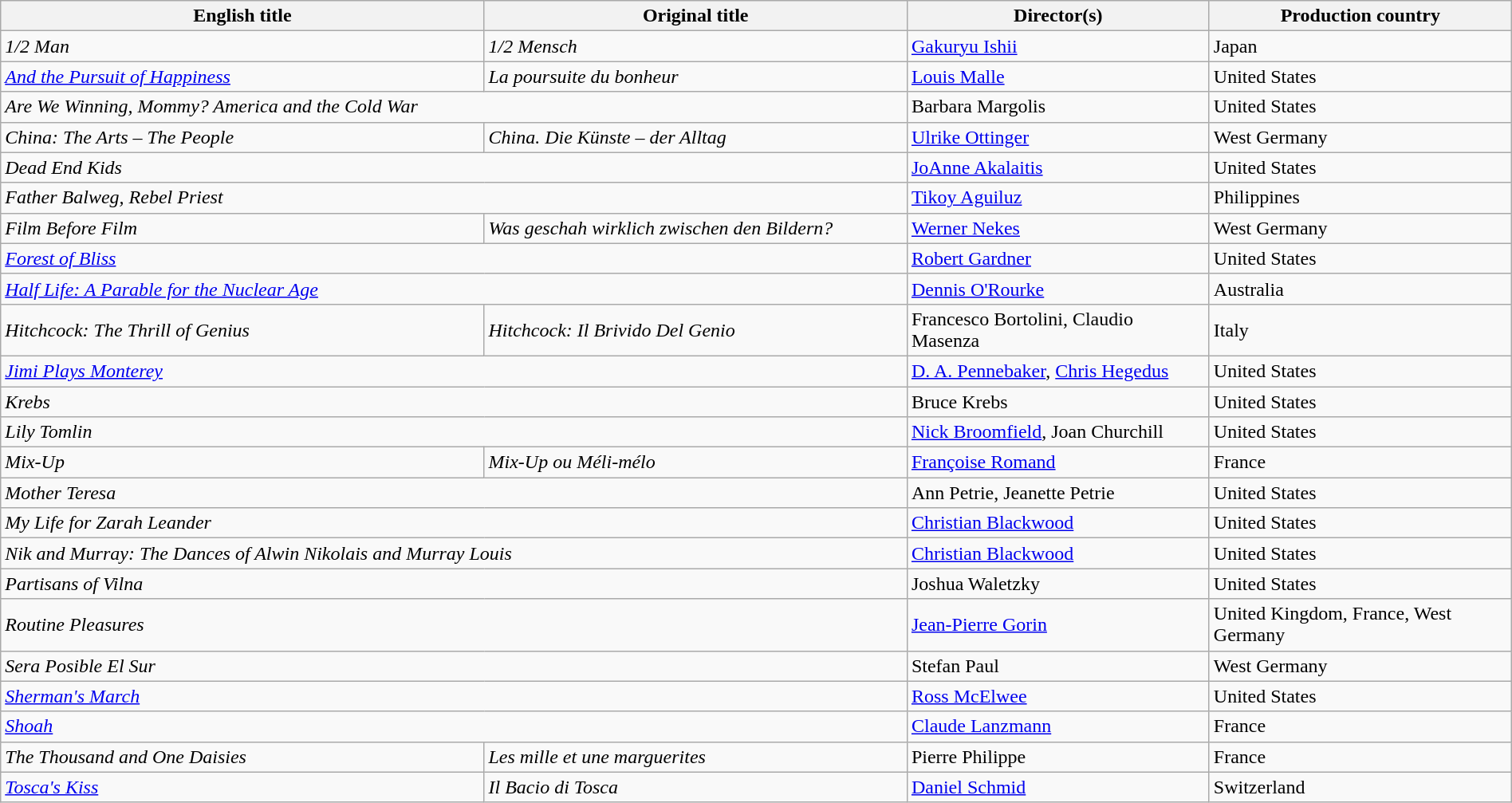<table class="wikitable sortable" style="width:100%; margin-bottom:4px">
<tr>
<th scope="col" width="32%">English title</th>
<th scope="col" width="28%">Original title</th>
<th scope="col" width="20%">Director(s)</th>
<th scope="col" width="20%">Production country</th>
</tr>
<tr>
<td><em>1/2 Man</em></td>
<td><em>1/2 Mensch</em></td>
<td><a href='#'>Gakuryu Ishii</a></td>
<td>Japan</td>
</tr>
<tr>
<td><em><a href='#'>And the Pursuit of Happiness</a></em></td>
<td><em>La poursuite du bonheur</em></td>
<td><a href='#'>Louis Malle</a></td>
<td>United States</td>
</tr>
<tr>
<td colspan=2><em>Are We Winning, Mommy? America and the Cold War</em></td>
<td>Barbara Margolis</td>
<td>United States</td>
</tr>
<tr>
<td><em>China: The Arts – The People</em></td>
<td><em>China. Die Künste – der Alltag</em></td>
<td><a href='#'>Ulrike Ottinger</a></td>
<td>West Germany</td>
</tr>
<tr>
<td colspan=2><em>Dead End Kids</em></td>
<td><a href='#'>JoAnne Akalaitis</a></td>
<td>United States</td>
</tr>
<tr>
<td colspan=2><em>Father Balweg, Rebel Priest</em></td>
<td><a href='#'>Tikoy Aguiluz</a></td>
<td>Philippines</td>
</tr>
<tr>
<td><em>Film Before Film</em></td>
<td><em>Was geschah wirklich zwischen den Bildern?</em></td>
<td><a href='#'>Werner Nekes</a></td>
<td>West Germany</td>
</tr>
<tr>
<td colspan=2><em><a href='#'>Forest of Bliss</a></em></td>
<td><a href='#'>Robert Gardner</a></td>
<td>United States</td>
</tr>
<tr>
<td colspan=2><em><a href='#'>Half Life: A Parable for the Nuclear Age</a></em></td>
<td><a href='#'>Dennis O'Rourke</a></td>
<td>Australia</td>
</tr>
<tr>
<td><em>Hitchcock: The Thrill of Genius</em></td>
<td><em>Hitchcock: Il Brivido Del Genio</em></td>
<td>Francesco Bortolini, Claudio Masenza</td>
<td>Italy</td>
</tr>
<tr>
<td colspan=2><em><a href='#'>Jimi Plays Monterey</a></em></td>
<td><a href='#'>D. A. Pennebaker</a>, <a href='#'>Chris Hegedus</a></td>
<td>United States</td>
</tr>
<tr>
<td colspan=2><em>Krebs</em></td>
<td>Bruce Krebs</td>
<td>United States</td>
</tr>
<tr>
<td colspan=2><em>Lily Tomlin</em></td>
<td><a href='#'>Nick Broomfield</a>, Joan Churchill</td>
<td>United States</td>
</tr>
<tr>
<td><em>Mix-Up</em></td>
<td><em>Mix-Up ou Méli-mélo</em></td>
<td><a href='#'>Françoise Romand</a></td>
<td>France</td>
</tr>
<tr>
<td colspan=2><em>Mother Teresa</em></td>
<td>Ann Petrie, Jeanette Petrie</td>
<td>United States</td>
</tr>
<tr>
<td colspan=2><em>My Life for Zarah Leander</em></td>
<td><a href='#'>Christian Blackwood</a></td>
<td>United States</td>
</tr>
<tr>
<td colspan=2><em>Nik and Murray: The Dances of Alwin Nikolais and Murray Louis</em></td>
<td><a href='#'>Christian Blackwood</a></td>
<td>United States</td>
</tr>
<tr>
<td colspan=2><em>Partisans of Vilna</em></td>
<td>Joshua Waletzky</td>
<td>United States</td>
</tr>
<tr>
<td colspan=2><em>Routine Pleasures</em></td>
<td><a href='#'>Jean-Pierre Gorin</a></td>
<td>United Kingdom, France, West Germany</td>
</tr>
<tr>
<td colspan=2><em>Sera Posible El Sur</em></td>
<td>Stefan Paul</td>
<td>West Germany</td>
</tr>
<tr>
<td colspan=2><em><a href='#'>Sherman's March</a></em></td>
<td><a href='#'>Ross McElwee</a></td>
<td>United States</td>
</tr>
<tr>
<td colspan=2><em><a href='#'>Shoah</a></em></td>
<td><a href='#'>Claude Lanzmann</a></td>
<td>France</td>
</tr>
<tr>
<td><em>The Thousand and One Daisies</em></td>
<td><em>Les mille et une marguerites</em></td>
<td>Pierre Philippe</td>
<td>France</td>
</tr>
<tr>
<td><em><a href='#'>Tosca's Kiss</a></em></td>
<td><em>Il Bacio di Tosca</em></td>
<td><a href='#'>Daniel Schmid</a></td>
<td>Switzerland</td>
</tr>
</table>
